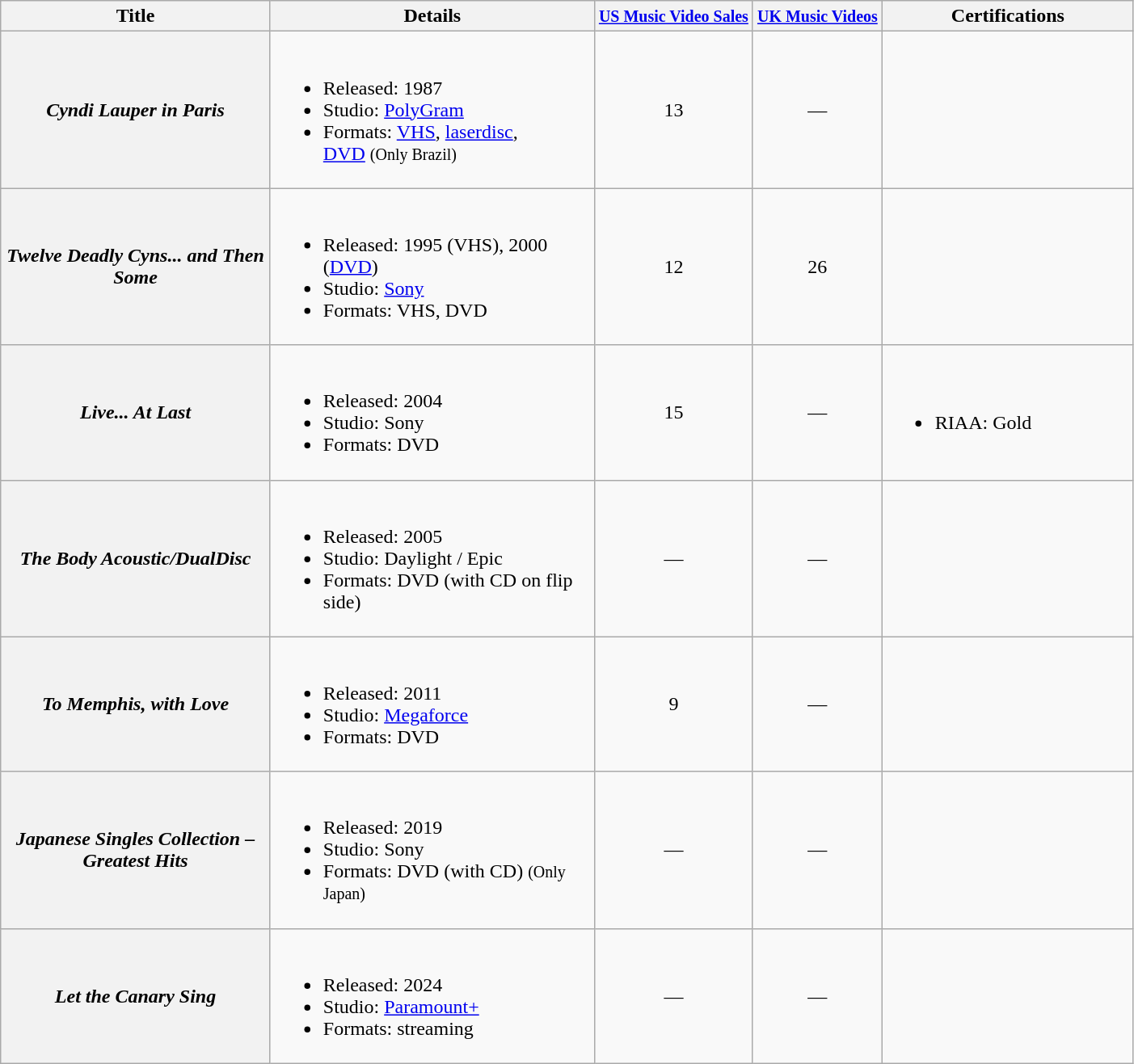<table class="wikitable plainrowheaders">
<tr>
<th scope="col" style="width:215px;">Title</th>
<th scope="col" style="width:260px;">Details</th>
<th scope="col"><small><a href='#'>US Music Video Sales</a></small><br></th>
<th scope="col"><small><a href='#'>UK Music Videos</a></small><br></th>
<th scope="col" style="width:200px;">Certifications</th>
</tr>
<tr>
<th scope="row"><em>Cyndi Lauper in Paris</em></th>
<td><br><ul><li>Released: 1987</li><li>Studio: <a href='#'>PolyGram</a></li><li>Formats: <a href='#'>VHS</a>, <a href='#'>laserdisc</a>,<br><a href='#'>DVD</a> <small>(Only Brazil)</small></li></ul></td>
<td style="text-align:center;">13</td>
<td style="text-align:center;">—</td>
<td></td>
</tr>
<tr>
<th scope="row"><em>Twelve Deadly Cyns... and Then Some</em></th>
<td><br><ul><li>Released: 1995 (VHS), 2000 (<a href='#'>DVD</a>)</li><li>Studio: <a href='#'>Sony</a></li><li>Formats: VHS, DVD</li></ul></td>
<td style="text-align:center;">12</td>
<td style="text-align:center;">26</td>
<td></td>
</tr>
<tr>
<th scope="row"><em>Live... At Last</em></th>
<td><br><ul><li>Released: 2004</li><li>Studio: Sony</li><li>Formats: DVD</li></ul></td>
<td style="text-align:center;">15</td>
<td style="text-align:center;">—</td>
<td><br><ul><li>RIAA: Gold</li></ul></td>
</tr>
<tr>
<th scope="row"><em>The Body Acoustic/DualDisc</em></th>
<td><br><ul><li>Released: 2005</li><li>Studio: Daylight / Epic</li><li>Formats: DVD (with CD on flip side)</li></ul></td>
<td style="text-align:center;">—</td>
<td style="text-align:center;">—</td>
<td></td>
</tr>
<tr>
<th scope="row"><em>To Memphis, with Love</em></th>
<td><br><ul><li>Released: 2011</li><li>Studio: <a href='#'>Megaforce</a></li><li>Formats: DVD</li></ul></td>
<td style="text-align:center;">9</td>
<td style="text-align:center;">—</td>
<td></td>
</tr>
<tr>
<th scope="row"><em>Japanese Singles Collection – Greatest Hits</em></th>
<td><br><ul><li>Released: 2019</li><li>Studio: Sony</li><li>Formats: DVD (with CD) <small>(Only Japan)</small></li></ul></td>
<td style="text-align:center;">—</td>
<td style="text-align:center;">—</td>
<td></td>
</tr>
<tr>
<th scope="row"><em>Let the Canary Sing</em></th>
<td><br><ul><li>Released: 2024</li><li>Studio: <a href='#'>Paramount+</a></li><li>Formats: streaming</li></ul></td>
<td style="text-align:center;">—</td>
<td style="text-align:center;">—</td>
<td></td>
</tr>
</table>
